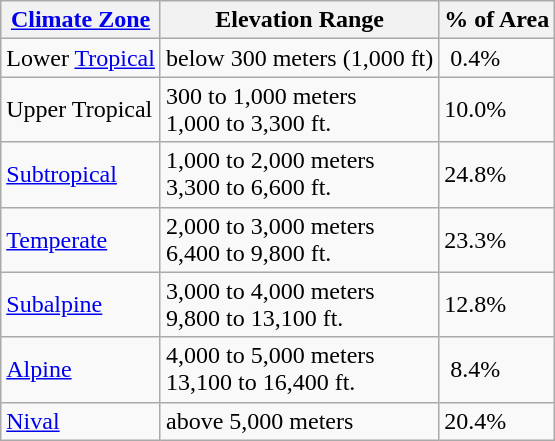<table class="wikitable">
<tr>
<th><a href='#'>Climate Zone</a></th>
<th>Elevation Range</th>
<th>% of Area</th>
</tr>
<tr>
<td>Lower <a href='#'>Tropical</a></td>
<td>below 300 meters (1,000 ft)</td>
<td> 0.4%</td>
</tr>
<tr>
<td>Upper Tropical</td>
<td>300 to 1,000 meters<br>1,000 to 3,300 ft.</td>
<td>10.0%</td>
</tr>
<tr>
<td><a href='#'>Subtropical</a></td>
<td>1,000 to 2,000 meters<br>3,300 to 6,600 ft.</td>
<td>24.8%</td>
</tr>
<tr>
<td><a href='#'>Temperate</a></td>
<td>2,000 to 3,000 meters<br>6,400 to 9,800 ft.</td>
<td>23.3%</td>
</tr>
<tr>
<td><a href='#'>Subalpine</a></td>
<td>3,000 to 4,000 meters<br>9,800 to 13,100 ft.</td>
<td>12.8%</td>
</tr>
<tr>
<td><a href='#'>Alpine</a></td>
<td>4,000 to 5,000 meters<br>13,100 to 16,400 ft.</td>
<td> 8.4%</td>
</tr>
<tr>
<td><a href='#'>Nival</a></td>
<td>above 5,000 meters</td>
<td>20.4%</td>
</tr>
</table>
